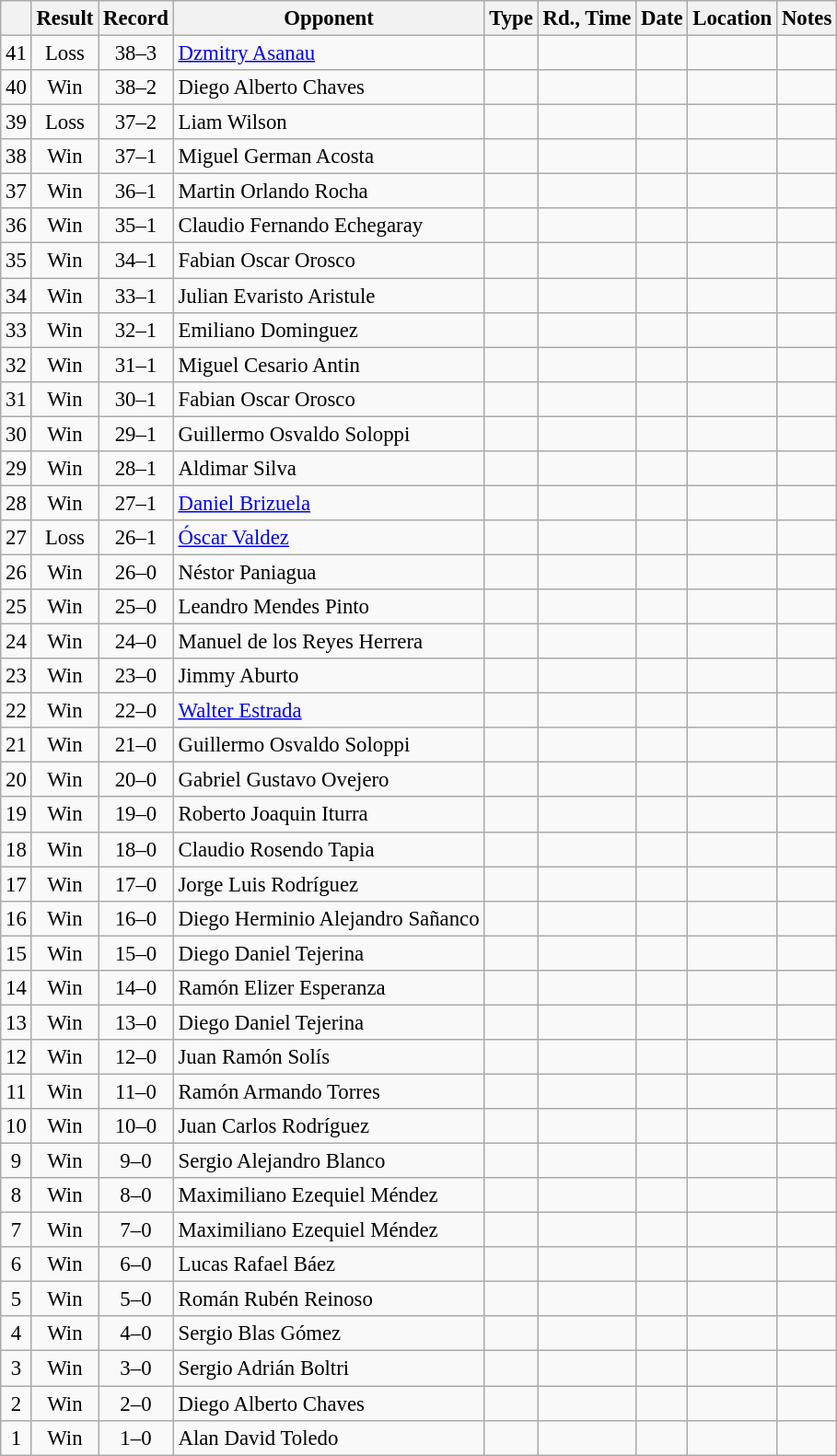<table class="wikitable" style="text-align:center; font-size:95%">
<tr>
<th></th>
<th>Result</th>
<th>Record</th>
<th>Opponent</th>
<th>Type</th>
<th>Rd., Time</th>
<th>Date</th>
<th>Location</th>
<th>Notes</th>
</tr>
<tr>
<td>41</td>
<td>Loss</td>
<td>38–3</td>
<td align="left"> <a href='#'>Dzmitry Asanau</a></td>
<td></td>
<td></td>
<td></td>
<td align="left"> </td>
<td align="left"></td>
</tr>
<tr>
<td>40</td>
<td>Win</td>
<td>38–2</td>
<td align="left"> Diego Alberto Chaves</td>
<td></td>
<td></td>
<td></td>
<td align="left"> </td>
<td></td>
</tr>
<tr>
<td>39</td>
<td>Loss</td>
<td>37–2</td>
<td align="left"> Liam Wilson</td>
<td></td>
<td></td>
<td></td>
<td align="left"></td>
<td align="left"></td>
</tr>
<tr>
<td>38</td>
<td>Win</td>
<td>37–1</td>
<td align="left"> Miguel German Acosta</td>
<td></td>
<td></td>
<td></td>
<td align="left"></td>
<td></td>
</tr>
<tr>
<td>37</td>
<td>Win</td>
<td>36–1</td>
<td align="left"> Martin Orlando Rocha</td>
<td></td>
<td></td>
<td></td>
<td align="left"></td>
<td></td>
</tr>
<tr>
<td>36</td>
<td>Win</td>
<td>35–1</td>
<td align="left"> Claudio Fernando Echegaray</td>
<td></td>
<td></td>
<td></td>
<td align="left"></td>
<td align="left"></td>
</tr>
<tr>
<td>35</td>
<td>Win</td>
<td>34–1</td>
<td align="left"> Fabian Oscar Orosco</td>
<td></td>
<td></td>
<td></td>
<td align="left"></td>
<td></td>
</tr>
<tr>
<td>34</td>
<td>Win</td>
<td>33–1</td>
<td align="left"> Julian Evaristo Aristule</td>
<td></td>
<td></td>
<td></td>
<td align="left"></td>
<td></td>
</tr>
<tr>
<td>33</td>
<td>Win</td>
<td>32–1</td>
<td align="left"> Emiliano Dominguez</td>
<td></td>
<td></td>
<td></td>
<td align="left"></td>
<td></td>
</tr>
<tr>
<td>32</td>
<td>Win</td>
<td>31–1</td>
<td align="left"> Miguel Cesario Antin</td>
<td></td>
<td></td>
<td></td>
<td align="left"></td>
<td></td>
</tr>
<tr>
<td>31</td>
<td>Win</td>
<td>30–1</td>
<td align="left"> Fabian Oscar Orosco</td>
<td></td>
<td></td>
<td></td>
<td align="left"></td>
<td></td>
</tr>
<tr>
<td>30</td>
<td>Win</td>
<td>29–1</td>
<td align="left"> Guillermo Osvaldo Soloppi</td>
<td></td>
<td></td>
<td></td>
<td align="left"></td>
<td></td>
</tr>
<tr>
<td>29</td>
<td>Win</td>
<td>28–1</td>
<td align="left"> Aldimar Silva</td>
<td></td>
<td></td>
<td></td>
<td align="left"></td>
<td></td>
</tr>
<tr align="center">
<td>28</td>
<td>Win</td>
<td>27–1</td>
<td align="left"> <a href='#'>Daniel Brizuela</a></td>
<td></td>
<td></td>
<td></td>
<td align="left"></td>
<td align="left"></td>
</tr>
<tr align="center">
<td>27</td>
<td>Loss</td>
<td>26–1</td>
<td align="left"> <a href='#'>Óscar Valdez</a></td>
<td></td>
<td></td>
<td></td>
<td align="left"></td>
<td align="left"></td>
</tr>
<tr align="center">
<td>26</td>
<td>Win</td>
<td>26–0</td>
<td align="left">  Néstor Paniagua</td>
<td></td>
<td></td>
<td></td>
<td align="left"></td>
<td align="left"></td>
</tr>
<tr align="center">
<td>25</td>
<td>Win</td>
<td>25–0</td>
<td align="left"> Leandro Mendes Pinto</td>
<td></td>
<td></td>
<td></td>
<td align="left"></td>
<td align="left"></td>
</tr>
<tr align=center>
<td>24</td>
<td>Win</td>
<td>24–0</td>
<td align=left> Manuel de los Reyes Herrera</td>
<td></td>
<td></td>
<td></td>
<td align=left></td>
<td align=left></td>
</tr>
<tr align=center>
<td>23</td>
<td>Win</td>
<td>23–0</td>
<td align=left> Jimmy Aburto</td>
<td></td>
<td></td>
<td></td>
<td align=left></td>
<td align=left></td>
</tr>
<tr align=center>
<td>22</td>
<td>Win</td>
<td>22–0</td>
<td align=left> <a href='#'>Walter Estrada</a></td>
<td></td>
<td></td>
<td></td>
<td align=left></td>
<td align=left></td>
</tr>
<tr align=center>
<td>21</td>
<td>Win</td>
<td>21–0</td>
<td align=left> Guillermo Osvaldo Soloppi</td>
<td></td>
<td></td>
<td></td>
<td align=left></td>
<td align=left></td>
</tr>
<tr align=center>
<td>20</td>
<td>Win</td>
<td>20–0</td>
<td align=left> Gabriel Gustavo Ovejero</td>
<td></td>
<td></td>
<td></td>
<td align=left></td>
<td align=left></td>
</tr>
<tr align=center>
<td>19</td>
<td>Win</td>
<td>19–0</td>
<td align=left> Roberto Joaquin Iturra</td>
<td></td>
<td></td>
<td></td>
<td align=left></td>
<td align=left></td>
</tr>
<tr align=center>
<td>18</td>
<td>Win</td>
<td>18–0</td>
<td align=left> Claudio Rosendo Tapia</td>
<td></td>
<td></td>
<td></td>
<td align=left></td>
<td align=left></td>
</tr>
<tr align=center>
<td>17</td>
<td>Win</td>
<td>17–0</td>
<td align=left> Jorge Luis Rodríguez</td>
<td></td>
<td></td>
<td></td>
<td align=left></td>
<td align=left></td>
</tr>
<tr align=center>
<td>16</td>
<td>Win</td>
<td>16–0</td>
<td align=left> Diego Herminio Alejandro Sañanco</td>
<td></td>
<td></td>
<td></td>
<td align=left></td>
<td align=left></td>
</tr>
<tr align=center>
<td>15</td>
<td>Win</td>
<td>15–0</td>
<td align=left> Diego Daniel Tejerina</td>
<td></td>
<td></td>
<td></td>
<td align=left></td>
<td align=left></td>
</tr>
<tr align=center>
<td>14</td>
<td>Win</td>
<td>14–0</td>
<td align=left> Ramón Elizer Esperanza</td>
<td></td>
<td></td>
<td></td>
<td align=left></td>
<td align=left></td>
</tr>
<tr align=center>
<td>13</td>
<td>Win</td>
<td>13–0</td>
<td align=left> Diego Daniel Tejerina</td>
<td></td>
<td></td>
<td></td>
<td align=left></td>
<td align=left></td>
</tr>
<tr align=center>
<td>12</td>
<td>Win</td>
<td>12–0</td>
<td align=left> Juan Ramón Solís</td>
<td></td>
<td></td>
<td></td>
<td align=left></td>
<td align=left></td>
</tr>
<tr align=center>
<td>11</td>
<td>Win</td>
<td>11–0</td>
<td align=left> Ramón Armando Torres</td>
<td></td>
<td></td>
<td></td>
<td align=left></td>
<td align=left></td>
</tr>
<tr align=center>
<td>10</td>
<td>Win</td>
<td>10–0</td>
<td align=left> Juan Carlos Rodríguez</td>
<td></td>
<td></td>
<td></td>
<td align=left></td>
<td align=left></td>
</tr>
<tr align=center>
<td>9</td>
<td>Win</td>
<td>9–0</td>
<td align=left> Sergio Alejandro Blanco</td>
<td></td>
<td></td>
<td></td>
<td align=left></td>
<td align=left></td>
</tr>
<tr align=center>
<td>8</td>
<td>Win</td>
<td>8–0</td>
<td align=left> Maximiliano Ezequiel Méndez</td>
<td></td>
<td></td>
<td></td>
<td align=left></td>
<td align=left></td>
</tr>
<tr align=center>
<td>7</td>
<td>Win</td>
<td>7–0</td>
<td align=left>  Maximiliano Ezequiel Méndez</td>
<td></td>
<td></td>
<td></td>
<td align=left></td>
<td align=left></td>
</tr>
<tr align=center>
<td>6</td>
<td>Win</td>
<td>6–0</td>
<td align=left> Lucas Rafael Báez</td>
<td></td>
<td></td>
<td></td>
<td align=left></td>
<td align=left></td>
</tr>
<tr align=center>
<td>5</td>
<td>Win</td>
<td>5–0</td>
<td align=left> Román Rubén Reinoso</td>
<td></td>
<td></td>
<td></td>
<td align=left></td>
<td align=left></td>
</tr>
<tr align=center>
<td>4</td>
<td>Win</td>
<td>4–0</td>
<td align=left> Sergio Blas Gómez</td>
<td></td>
<td></td>
<td></td>
<td align=left></td>
<td align=left></td>
</tr>
<tr align=center>
<td>3</td>
<td>Win</td>
<td>3–0</td>
<td align=left> Sergio Adrián Boltri</td>
<td></td>
<td></td>
<td></td>
<td align=left></td>
<td align=left></td>
</tr>
<tr align=center>
<td>2</td>
<td>Win</td>
<td>2–0</td>
<td align=left> Diego Alberto Chaves</td>
<td></td>
<td></td>
<td></td>
<td align=left></td>
<td align=left></td>
</tr>
<tr align=center>
<td>1</td>
<td>Win</td>
<td>1–0</td>
<td align=left> Alan David Toledo</td>
<td></td>
<td></td>
<td></td>
<td align=left></td>
<td align=left></td>
</tr>
</table>
